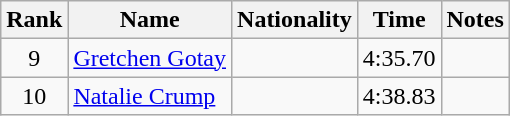<table class="wikitable sortable" style="text-align:center">
<tr>
<th>Rank</th>
<th>Name</th>
<th>Nationality</th>
<th>Time</th>
<th>Notes</th>
</tr>
<tr>
<td>9</td>
<td align=left><a href='#'>Gretchen Gotay</a></td>
<td align=left></td>
<td>4:35.70</td>
<td></td>
</tr>
<tr>
<td>10</td>
<td align=left><a href='#'>Natalie Crump</a></td>
<td align=left></td>
<td>4:38.83</td>
<td></td>
</tr>
</table>
